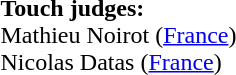<table style="width:100%">
<tr>
<td><br><strong>Touch judges:</strong>
<br>Mathieu Noirot (<a href='#'>France</a>)
<br>Nicolas Datas (<a href='#'>France</a>)</td>
</tr>
</table>
